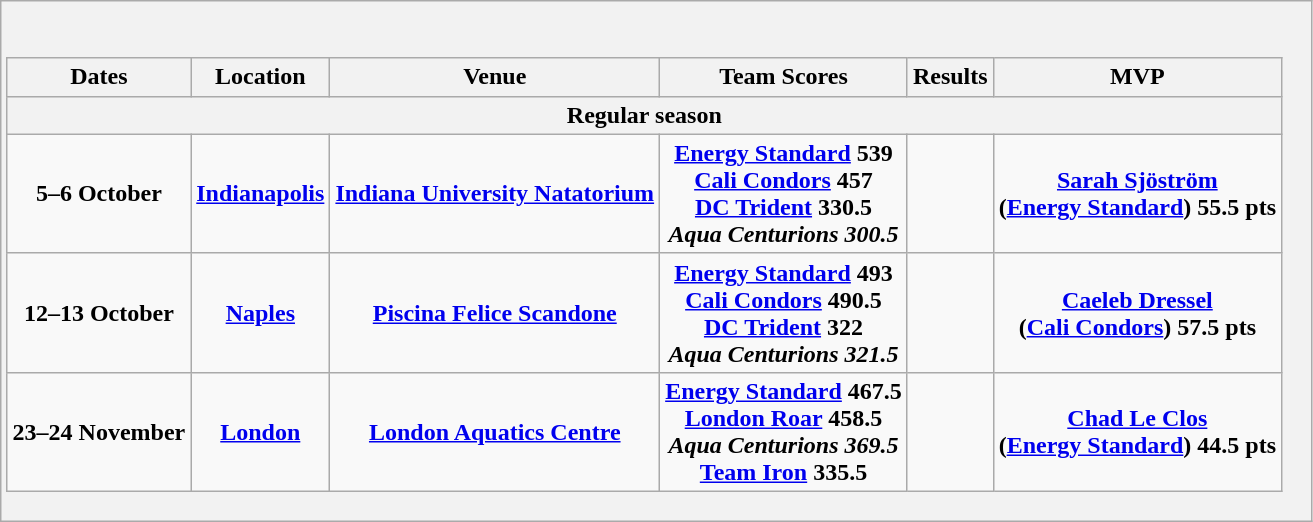<table class="wikitable">
<tr>
<th><br><table class="wikitable">
<tr>
<th>Dates</th>
<th>Location</th>
<th>Venue</th>
<th>Team Scores</th>
<th>Results</th>
<th>MVP</th>
</tr>
<tr>
<th colspan="6"><strong>Regular season</strong></th>
</tr>
<tr>
<td>5–6 October</td>
<td> <a href='#'>Indianapolis</a></td>
<td><a href='#'>Indiana University Natatorium</a></td>
<td><a href='#'>Energy Standard</a> 539<br><a href='#'>Cali Condors</a> 457<br><a href='#'>DC Trident</a> 330.5<br><strong><em>Aqua Centurions 300.5</em></strong></td>
<td><br></td>
<td> <a href='#'>Sarah Sjöström</a><br>(<a href='#'>Energy Standard</a>) 55.5 pts</td>
</tr>
<tr>
<td>12–13 October</td>
<td> <a href='#'>Naples</a></td>
<td><a href='#'>Piscina Felice Scandone</a></td>
<td><a href='#'>Energy Standard</a> 493<br><a href='#'>Cali Condors</a> 490.5<br><a href='#'>DC Trident</a> 322<br><em>Aqua Centurions 321.5</em></td>
<td><br><br></td>
<td> <a href='#'>Caeleb Dressel</a><br>(<a href='#'>Cali Condors</a>) 57.5 pts</td>
</tr>
<tr>
<td>23–24 November</td>
<td> <a href='#'>London</a></td>
<td><a href='#'>London Aquatics Centre</a></td>
<td><a href='#'>Energy Standard</a> 467.5<br><a href='#'>London Roar</a> 458.5<br><em>Aqua Centurions 369.5</em><br><a href='#'>Team Iron</a> 335.5</td>
<td><br></td>
<td> <a href='#'>Chad Le Clos</a><br>(<a href='#'>Energy Standard</a>) 44.5 pts</td>
</tr>
</table>
</th>
</tr>
</table>
